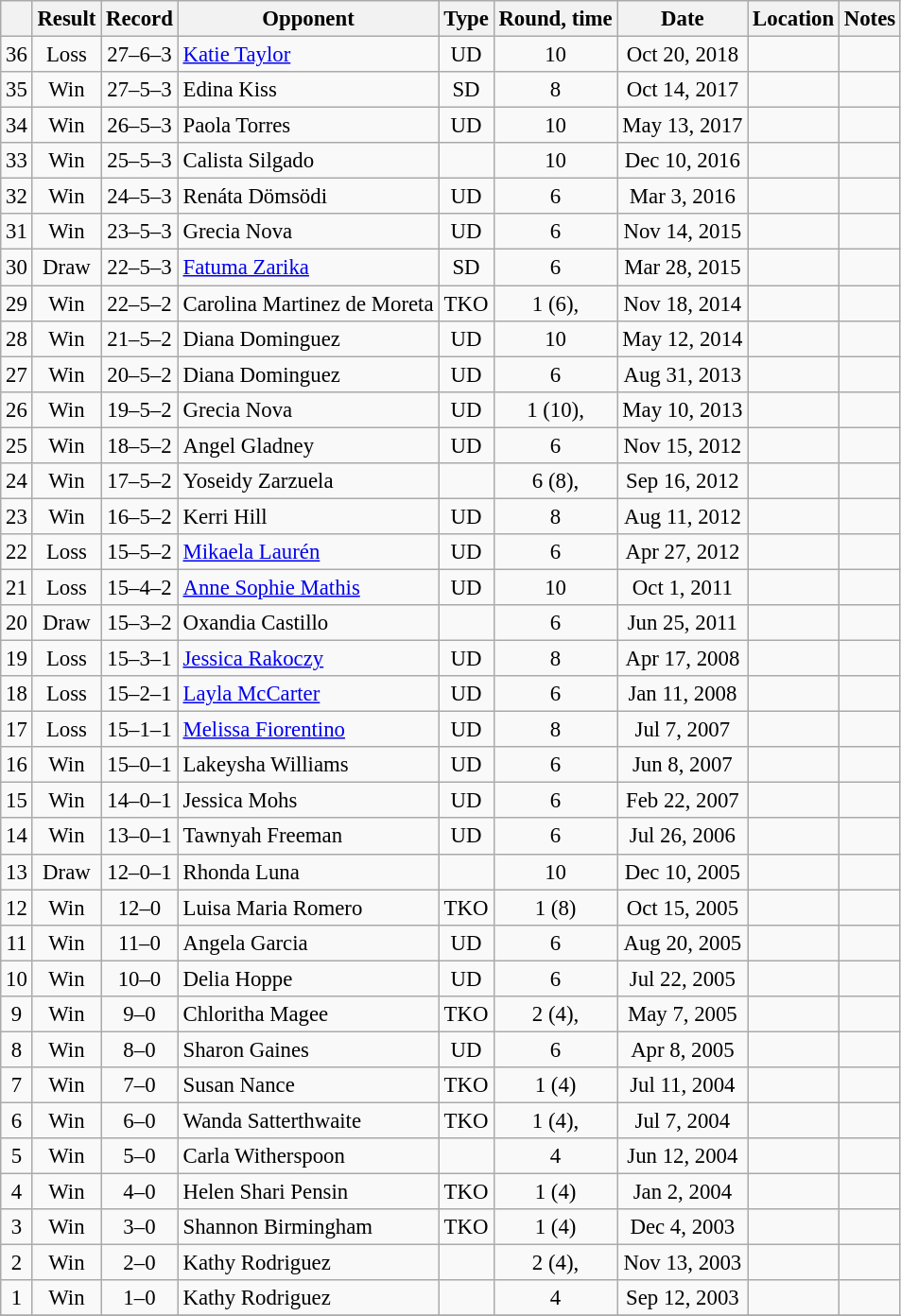<table class="wikitable" style="text-align:center; font-size:95%">
<tr>
<th></th>
<th>Result</th>
<th>Record</th>
<th>Opponent</th>
<th>Type</th>
<th>Round, time</th>
<th>Date</th>
<th>Location</th>
<th>Notes</th>
</tr>
<tr>
<td>36</td>
<td>Loss</td>
<td>27–6–3</td>
<td align=left> <a href='#'>Katie Taylor</a></td>
<td>UD</td>
<td>10</td>
<td>Oct 20, 2018</td>
<td align=left></td>
<td align=left></td>
</tr>
<tr>
<td>35</td>
<td>Win</td>
<td>27–5–3</td>
<td align=left> Edina Kiss</td>
<td>SD</td>
<td>8</td>
<td>Oct 14, 2017</td>
<td align=left></td>
<td></td>
</tr>
<tr>
<td>34</td>
<td>Win</td>
<td>26–5–3</td>
<td align=left> Paola Torres</td>
<td>UD</td>
<td>10</td>
<td>May 13, 2017</td>
<td align=left></td>
<td align=left></td>
</tr>
<tr>
<td>33</td>
<td>Win</td>
<td>25–5–3</td>
<td align=left> Calista Silgado</td>
<td></td>
<td>10</td>
<td>Dec 10, 2016</td>
<td align=left></td>
<td align=left></td>
</tr>
<tr>
<td>32</td>
<td>Win</td>
<td>24–5–3</td>
<td align=left> Renáta Dömsödi</td>
<td>UD</td>
<td>6</td>
<td>Mar 3, 2016</td>
<td align=left></td>
<td></td>
</tr>
<tr>
<td>31</td>
<td>Win</td>
<td>23–5–3</td>
<td align=left> Grecia Nova</td>
<td>UD</td>
<td>6</td>
<td>Nov 14, 2015</td>
<td align=left></td>
<td></td>
</tr>
<tr>
<td>30</td>
<td>Draw</td>
<td>22–5–3</td>
<td align=left> <a href='#'>Fatuma Zarika</a></td>
<td>SD</td>
<td>6</td>
<td>Mar 28, 2015</td>
<td align=left></td>
<td></td>
</tr>
<tr>
<td>29</td>
<td>Win</td>
<td>22–5–2</td>
<td align=left> Carolina Martinez de Moreta</td>
<td>TKO</td>
<td>1 (6), </td>
<td>Nov 18, 2014</td>
<td align=left></td>
<td></td>
</tr>
<tr>
<td>28</td>
<td>Win</td>
<td>21–5–2</td>
<td align=left> Diana Dominguez</td>
<td>UD</td>
<td>10</td>
<td>May 12, 2014</td>
<td align=left></td>
<td align=left></td>
</tr>
<tr>
<td>27</td>
<td>Win</td>
<td>20–5–2</td>
<td align=left> Diana Dominguez</td>
<td>UD</td>
<td>6</td>
<td>Aug 31, 2013</td>
<td align=left></td>
<td></td>
</tr>
<tr>
<td>26</td>
<td>Win</td>
<td>19–5–2</td>
<td align=left> Grecia Nova</td>
<td>UD</td>
<td>1 (10), </td>
<td>May 10, 2013</td>
<td align=left></td>
<td align=left></td>
</tr>
<tr>
<td>25</td>
<td>Win</td>
<td>18–5–2</td>
<td align=left> Angel Gladney</td>
<td>UD</td>
<td>6</td>
<td>Nov 15, 2012</td>
<td align=left></td>
<td></td>
</tr>
<tr>
<td>24</td>
<td>Win</td>
<td>17–5–2</td>
<td align=left> Yoseidy Zarzuela</td>
<td></td>
<td>6 (8), </td>
<td>Sep 16, 2012</td>
<td align=left></td>
<td></td>
</tr>
<tr>
<td>23</td>
<td>Win</td>
<td>16–5–2</td>
<td align=left> Kerri Hill</td>
<td>UD</td>
<td>8</td>
<td>Aug 11, 2012</td>
<td align=left></td>
<td></td>
</tr>
<tr>
<td>22</td>
<td>Loss</td>
<td>15–5–2</td>
<td align=left> <a href='#'>Mikaela Laurén</a></td>
<td>UD</td>
<td>6</td>
<td>Apr 27, 2012</td>
<td align=left></td>
<td></td>
</tr>
<tr>
<td>21</td>
<td>Loss</td>
<td>15–4–2</td>
<td align=left> <a href='#'>Anne Sophie Mathis</a></td>
<td>UD</td>
<td>10</td>
<td>Oct 1, 2011</td>
<td align=left></td>
<td align=left></td>
</tr>
<tr>
<td>20</td>
<td>Draw</td>
<td>15–3–2</td>
<td align=left> Oxandia Castillo</td>
<td></td>
<td>6</td>
<td>Jun 25, 2011</td>
<td align=left></td>
<td></td>
</tr>
<tr>
<td>19</td>
<td>Loss</td>
<td>15–3–1</td>
<td align=left> <a href='#'>Jessica Rakoczy</a></td>
<td>UD</td>
<td>8</td>
<td>Apr 17, 2008</td>
<td align=left></td>
<td></td>
</tr>
<tr>
<td>18</td>
<td>Loss</td>
<td>15–2–1</td>
<td align=left> <a href='#'>Layla McCarter</a></td>
<td>UD</td>
<td>6</td>
<td>Jan 11, 2008</td>
<td align=left></td>
<td></td>
</tr>
<tr>
<td>17</td>
<td>Loss</td>
<td>15–1–1</td>
<td align=left> <a href='#'>Melissa Fiorentino</a></td>
<td>UD</td>
<td>8</td>
<td>Jul 7, 2007</td>
<td align=left></td>
<td align=left></td>
</tr>
<tr>
<td>16</td>
<td>Win</td>
<td>15–0–1</td>
<td align=left> Lakeysha Williams</td>
<td>UD</td>
<td>6</td>
<td>Jun 8, 2007</td>
<td align=left></td>
<td></td>
</tr>
<tr>
<td>15</td>
<td>Win</td>
<td>14–0–1</td>
<td align=left> Jessica Mohs</td>
<td>UD</td>
<td>6</td>
<td>Feb 22, 2007</td>
<td align=left></td>
<td></td>
</tr>
<tr>
<td>14</td>
<td>Win</td>
<td>13–0–1</td>
<td align=left> Tawnyah Freeman</td>
<td>UD</td>
<td>6</td>
<td>Jul 26, 2006</td>
<td align=left></td>
<td></td>
</tr>
<tr>
<td>13</td>
<td>Draw</td>
<td>12–0–1</td>
<td align=left> Rhonda Luna</td>
<td></td>
<td>10</td>
<td>Dec 10, 2005</td>
<td align=left></td>
<td align=left></td>
</tr>
<tr>
<td>12</td>
<td>Win</td>
<td>12–0</td>
<td align=left> Luisa Maria Romero</td>
<td>TKO</td>
<td>1 (8)</td>
<td>Oct 15, 2005</td>
<td align=left></td>
<td></td>
</tr>
<tr>
<td>11</td>
<td>Win</td>
<td>11–0</td>
<td align=left> Angela Garcia</td>
<td>UD</td>
<td>6</td>
<td>Aug 20, 2005</td>
<td align=left></td>
<td></td>
</tr>
<tr>
<td>10</td>
<td>Win</td>
<td>10–0</td>
<td align=left> Delia Hoppe</td>
<td>UD</td>
<td>6</td>
<td>Jul 22, 2005</td>
<td align=left></td>
<td></td>
</tr>
<tr>
<td>9</td>
<td>Win</td>
<td>9–0</td>
<td align=left> Chloritha Magee</td>
<td>TKO</td>
<td>2 (4), </td>
<td>May 7, 2005</td>
<td align=left></td>
<td></td>
</tr>
<tr>
<td>8</td>
<td>Win</td>
<td>8–0</td>
<td align=left> Sharon Gaines</td>
<td>UD</td>
<td>6</td>
<td>Apr 8, 2005</td>
<td align=left></td>
<td></td>
</tr>
<tr>
<td>7</td>
<td>Win</td>
<td>7–0</td>
<td align=left> Susan Nance</td>
<td>TKO</td>
<td>1 (4)</td>
<td>Jul 11, 2004</td>
<td align=left></td>
<td></td>
</tr>
<tr>
<td>6</td>
<td>Win</td>
<td>6–0</td>
<td align=left> Wanda Satterthwaite</td>
<td>TKO</td>
<td>1 (4), </td>
<td>Jul 7, 2004</td>
<td align=left></td>
<td></td>
</tr>
<tr>
<td>5</td>
<td>Win</td>
<td>5–0</td>
<td align=left> Carla Witherspoon</td>
<td></td>
<td>4</td>
<td>Jun 12, 2004</td>
<td align=left></td>
<td></td>
</tr>
<tr>
<td>4</td>
<td>Win</td>
<td>4–0</td>
<td align=left> Helen Shari Pensin</td>
<td>TKO</td>
<td>1 (4)</td>
<td>Jan 2, 2004</td>
<td align=left></td>
<td></td>
</tr>
<tr>
<td>3</td>
<td>Win</td>
<td>3–0</td>
<td align=left> Shannon Birmingham</td>
<td>TKO</td>
<td>1 (4)</td>
<td>Dec 4, 2003</td>
<td align=left></td>
<td></td>
</tr>
<tr>
<td>2</td>
<td>Win</td>
<td>2–0</td>
<td align=left> Kathy Rodriguez</td>
<td></td>
<td>2 (4), </td>
<td>Nov 13, 2003</td>
<td align=left></td>
<td></td>
</tr>
<tr>
<td>1</td>
<td>Win</td>
<td>1–0</td>
<td align=left> Kathy Rodriguez</td>
<td></td>
<td>4</td>
<td>Sep 12, 2003</td>
<td align=left></td>
<td></td>
</tr>
<tr>
</tr>
</table>
